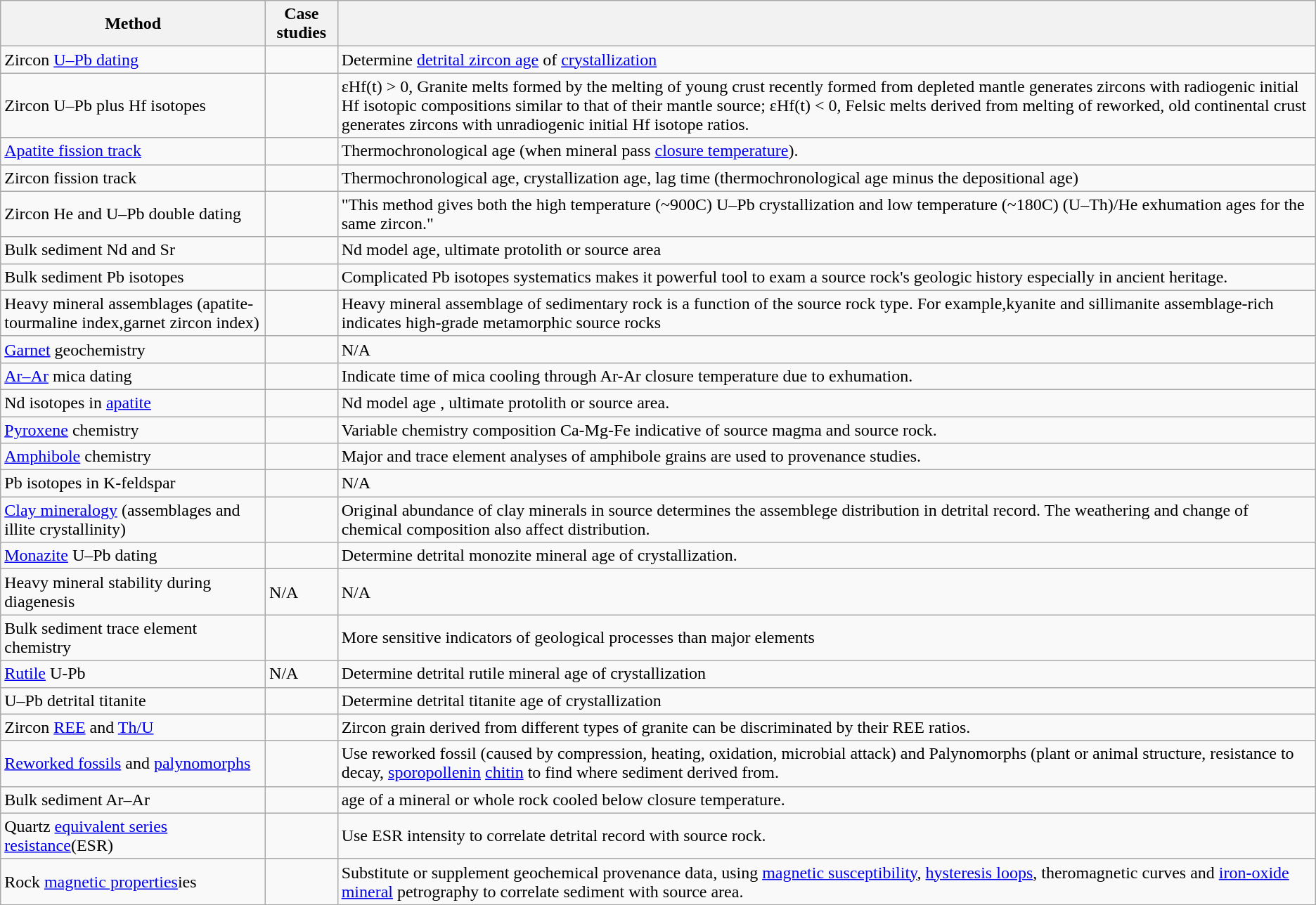<table class="wikitable mw-collapsible mw-collapsed">
<tr>
<th>Method</th>
<th>Case studies</th>
<th></th>
</tr>
<tr>
<td>Zircon <a href='#'>U–Pb dating</a></td>
<td></td>
<td>Determine <a href='#'>detrital zircon age</a> of <a href='#'>crystallization</a></td>
</tr>
<tr>
<td>Zircon U–Pb plus Hf isotopes</td>
<td></td>
<td>εHf(t) > 0, Granite melts formed by the melting of young crust recently formed from depleted mantle generates zircons with radiogenic initial Hf isotopic compositions similar to that of their mantle source; εHf(t) < 0, Felsic melts derived from melting of reworked, old continental crust generates zircons with unradiogenic initial Hf isotope ratios.</td>
</tr>
<tr>
<td><a href='#'>Apatite fission track</a></td>
<td></td>
<td>Thermochronological age (when mineral pass <a href='#'>closure temperature</a>).</td>
</tr>
<tr>
<td>Zircon fission track</td>
<td></td>
<td>Thermochronological age, crystallization age, lag time (thermochronological age minus the depositional age)</td>
</tr>
<tr>
<td>Zircon He and U–Pb double dating</td>
<td></td>
<td>"This method gives both the high temperature (~900C) U–Pb crystallization and low temperature (~180C) (U–Th)/He exhumation ages for the same zircon."</td>
</tr>
<tr>
<td>Bulk sediment Nd and Sr</td>
<td></td>
<td>Nd model age, ultimate protolith or source area</td>
</tr>
<tr>
<td>Bulk sediment Pb isotopes</td>
<td></td>
<td>Complicated Pb isotopes systematics makes it powerful tool to exam a source rock's geologic history especially in ancient heritage.</td>
</tr>
<tr>
<td>Heavy mineral assemblages (apatite-tourmaline index,garnet zircon index)</td>
<td></td>
<td>Heavy mineral assemblage of sedimentary rock is a function of the source rock type. For example,kyanite and sillimanite assemblage-rich indicates high-grade metamorphic source rocks</td>
</tr>
<tr>
<td><a href='#'>Garnet</a> geochemistry</td>
<td></td>
<td>N/A</td>
</tr>
<tr>
<td><a href='#'>Ar–Ar</a> mica dating</td>
<td></td>
<td>Indicate time of mica cooling through Ar-Ar closure temperature due to exhumation.</td>
</tr>
<tr>
<td>Nd isotopes in <a href='#'>apatite</a></td>
<td></td>
<td>Nd model age , ultimate protolith or source area.</td>
</tr>
<tr>
<td><a href='#'>Pyroxene</a> chemistry</td>
<td></td>
<td>Variable chemistry composition Ca-Mg-Fe indicative of source magma and source rock.</td>
</tr>
<tr>
<td><a href='#'>Amphibole</a> chemistry</td>
<td></td>
<td>Major and trace element analyses of amphibole grains are used to provenance studies.</td>
</tr>
<tr>
<td>Pb isotopes in K-feldspar</td>
<td></td>
<td>N/A</td>
</tr>
<tr>
<td><a href='#'>Clay mineralogy</a> (assemblages and illite crystallinity)</td>
<td></td>
<td>Original abundance of clay minerals in source determines the assemblege distribution in detrital record. The weathering and change of chemical composition also affect distribution.</td>
</tr>
<tr>
<td><a href='#'>Monazite</a> U–Pb dating</td>
<td></td>
<td>Determine detrital monozite mineral age of crystallization.</td>
</tr>
<tr>
<td>Heavy mineral stability during diagenesis</td>
<td>N/A</td>
<td>N/A</td>
</tr>
<tr>
<td>Bulk sediment trace element chemistry</td>
<td></td>
<td>More sensitive indicators of geological processes than major elements</td>
</tr>
<tr>
<td><a href='#'>Rutile</a> U-Pb</td>
<td>N/A</td>
<td>Determine detrital rutile mineral age of crystallization</td>
</tr>
<tr>
<td>U–Pb detrital titanite</td>
<td></td>
<td>Determine detrital titanite age of crystallization</td>
</tr>
<tr>
<td>Zircon <a href='#'>REE</a> and <a href='#'>Th/U</a></td>
<td></td>
<td>Zircon grain derived from different types of granite can be discriminated by their REE ratios.</td>
</tr>
<tr>
<td><a href='#'>Reworked fossils</a> and <a href='#'>palynomorphs</a></td>
<td></td>
<td>Use reworked fossil (caused by compression, heating, oxidation, microbial attack) and Palynomorphs (plant or animal structure, resistance to decay, <a href='#'>sporopollenin</a> <a href='#'>chitin</a> to find where sediment derived from.</td>
</tr>
<tr>
<td>Bulk sediment Ar–Ar</td>
<td></td>
<td>age of a mineral or whole rock cooled below closure temperature.</td>
</tr>
<tr>
<td>Quartz <a href='#'>equivalent series resistance</a>(ESR)</td>
<td></td>
<td>Use ESR intensity to correlate detrital record with source rock.</td>
</tr>
<tr>
<td>Rock <a href='#'>magnetic properties</a>ies</td>
<td></td>
<td>Substitute or supplement geochemical provenance data, using <a href='#'>magnetic susceptibility</a>, <a href='#'>hysteresis loops</a>, theromagnetic curves and <a href='#'>iron-oxide mineral</a> petrography to correlate sediment with source area.</td>
</tr>
</table>
